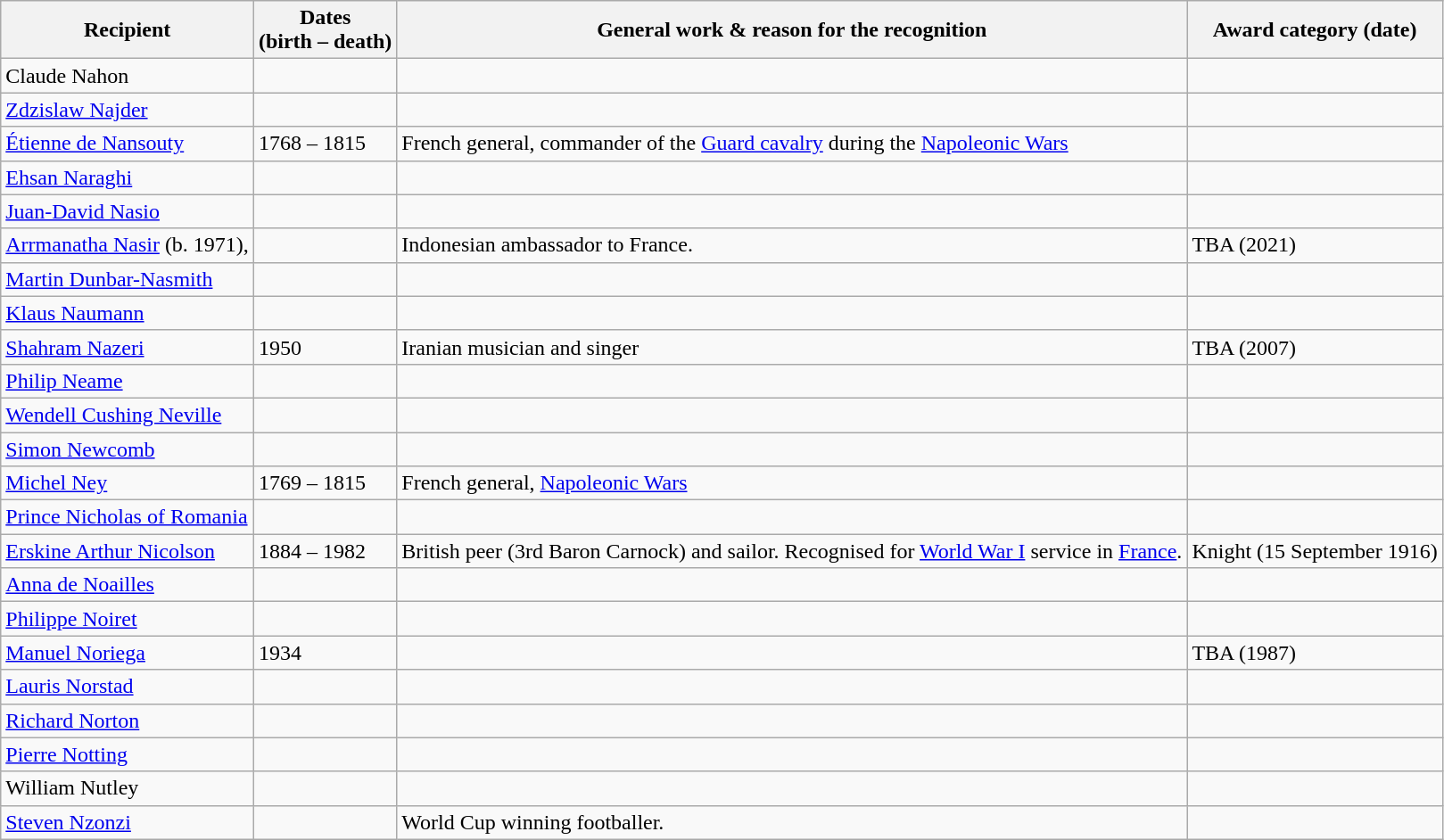<table class="wikitable sortable static-row-numbers"|>
<tr>
<th>Recipient</th>
<th style="white-space: nowrap;">Dates<br>(birth – death)</th>
<th>General work & reason for the recognition</th>
<th style="white-space: nowrap">Award category (date)</th>
</tr>
<tr>
<td>Claude Nahon</td>
<td></td>
<td></td>
<td style="white-space: nowrap; text-align:left"></td>
</tr>
<tr>
<td><a href='#'>Zdzislaw Najder</a></td>
<td></td>
<td></td>
<td style="white-space: nowrap; text-align:left"></td>
</tr>
<tr>
<td><a href='#'>Étienne de Nansouty</a></td>
<td>1768 – 1815</td>
<td>French general, commander of the <a href='#'>Guard cavalry</a> during the <a href='#'>Napoleonic Wars</a></td>
<td style="white-space: nowrap; text-align:left"></td>
</tr>
<tr>
<td><a href='#'>Ehsan Naraghi</a></td>
<td></td>
<td></td>
<td style="white-space: nowrap; text-align:left"></td>
</tr>
<tr>
<td><a href='#'>Juan-David Nasio</a></td>
<td></td>
<td></td>
<td style="white-space: nowrap; text-align:left"></td>
</tr>
<tr>
<td><a href='#'>Arrmanatha Nasir</a> (b. 1971),</td>
<td></td>
<td>Indonesian ambassador to France.</td>
<td style="white-space: nowrap; text-align:left">TBA (2021)</td>
</tr>
<tr>
<td><a href='#'>Martin Dunbar-Nasmith</a></td>
<td></td>
<td></td>
<td style="white-space: nowrap; text-align:left"></td>
</tr>
<tr>
<td><a href='#'>Klaus Naumann</a></td>
<td></td>
<td></td>
<td style="white-space: nowrap; text-align:left"></td>
</tr>
<tr>
<td><a href='#'>Shahram Nazeri</a></td>
<td>1950</td>
<td>Iranian musician and singer</td>
<td style="white-space: nowrap; text-align:left">TBA (2007)</td>
</tr>
<tr>
<td><a href='#'>Philip Neame</a></td>
<td></td>
<td></td>
<td style="white-space: nowrap; text-align:left"></td>
</tr>
<tr>
<td><a href='#'>Wendell Cushing Neville</a></td>
<td></td>
<td></td>
<td style="white-space: nowrap; text-align:left"></td>
</tr>
<tr>
<td><a href='#'>Simon Newcomb</a></td>
<td></td>
<td></td>
<td style="white-space: nowrap; text-align:left"></td>
</tr>
<tr>
<td><a href='#'>Michel Ney</a></td>
<td>1769 – 1815</td>
<td>French general, <a href='#'>Napoleonic Wars</a></td>
<td style="white-space: nowrap; text-align:left"></td>
</tr>
<tr>
<td><a href='#'>Prince Nicholas of Romania</a></td>
<td></td>
<td></td>
<td style="white-space: nowrap; text-align:left"></td>
</tr>
<tr>
<td><a href='#'>Erskine Arthur Nicolson</a></td>
<td>1884 – 1982</td>
<td>British peer (3rd Baron Carnock) and sailor. Recognised for <a href='#'>World War I</a> service in <a href='#'>France</a>.</td>
<td style="white-space: nowrap; text-align:left">Knight (15 September 1916)</td>
</tr>
<tr>
<td><a href='#'>Anna de Noailles</a></td>
<td></td>
<td></td>
<td style="white-space: nowrap; text-align:left"></td>
</tr>
<tr>
<td><a href='#'>Philippe Noiret</a></td>
<td></td>
<td></td>
<td style="white-space: nowrap; text-align:left"></td>
</tr>
<tr>
<td><a href='#'>Manuel Noriega</a></td>
<td>1934</td>
<td></td>
<td style="white-space: nowrap; text-align:left">TBA (1987)</td>
</tr>
<tr>
<td><a href='#'>Lauris Norstad</a></td>
<td></td>
<td></td>
<td style="white-space: nowrap; text-align:left"></td>
</tr>
<tr>
<td><a href='#'>Richard Norton</a></td>
<td></td>
<td></td>
<td style="white-space: nowrap; text-align:left"></td>
</tr>
<tr>
<td><a href='#'>Pierre Notting</a></td>
<td></td>
<td></td>
<td style="white-space: nowrap; text-align:left"></td>
</tr>
<tr>
<td>William Nutley</td>
<td></td>
<td></td>
<td style="white-space: nowrap; text-align:left"></td>
</tr>
<tr>
<td><a href='#'>Steven Nzonzi</a></td>
<td></td>
<td>World Cup winning footballer.</td>
<td style="white-space: nowrap; text-align:left"></td>
</tr>
</table>
